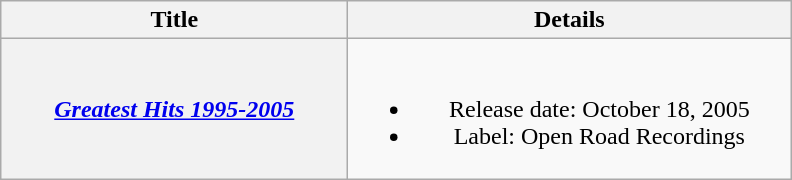<table class="wikitable plainrowheaders" style="text-align:center;">
<tr>
<th style="width:14em;">Title</th>
<th style="width:18em;">Details</th>
</tr>
<tr>
<th scope="row"><em><a href='#'>Greatest Hits 1995-2005</a></em></th>
<td><br><ul><li>Release date: October 18, 2005</li><li>Label: Open Road Recordings</li></ul></td>
</tr>
</table>
